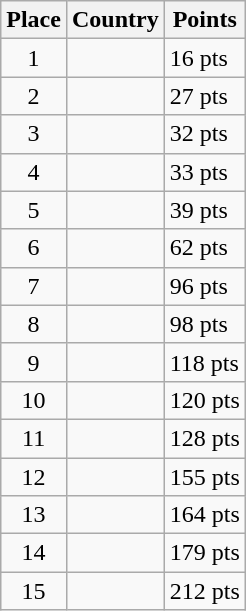<table class=wikitable>
<tr>
<th>Place</th>
<th>Country</th>
<th>Points</th>
</tr>
<tr>
<td align=center>1</td>
<td></td>
<td>16 pts</td>
</tr>
<tr>
<td align=center>2</td>
<td></td>
<td>27 pts</td>
</tr>
<tr>
<td align=center>3</td>
<td></td>
<td>32 pts</td>
</tr>
<tr>
<td align=center>4</td>
<td></td>
<td>33 pts</td>
</tr>
<tr>
<td align=center>5</td>
<td></td>
<td>39 pts</td>
</tr>
<tr>
<td align=center>6</td>
<td></td>
<td>62 pts</td>
</tr>
<tr>
<td align=center>7</td>
<td></td>
<td>96 pts</td>
</tr>
<tr>
<td align=center>8</td>
<td></td>
<td>98 pts</td>
</tr>
<tr>
<td align=center>9</td>
<td></td>
<td>118 pts</td>
</tr>
<tr>
<td align=center>10</td>
<td></td>
<td>120 pts</td>
</tr>
<tr>
<td align=center>11</td>
<td></td>
<td>128 pts</td>
</tr>
<tr>
<td align=center>12</td>
<td></td>
<td>155 pts</td>
</tr>
<tr>
<td align=center>13</td>
<td></td>
<td>164 pts</td>
</tr>
<tr>
<td align=center>14</td>
<td></td>
<td>179 pts</td>
</tr>
<tr>
<td align=center>15</td>
<td></td>
<td>212 pts</td>
</tr>
</table>
